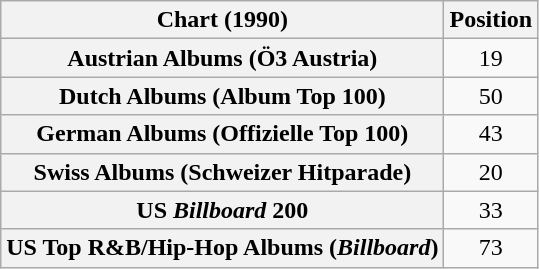<table class="wikitable sortable plainrowheaders" style="text-align:center">
<tr>
<th scope="col">Chart (1990)</th>
<th scope="col">Position</th>
</tr>
<tr>
<th scope="row">Austrian Albums (Ö3 Austria)</th>
<td>19</td>
</tr>
<tr>
<th scope="row">Dutch Albums (Album Top 100)</th>
<td>50</td>
</tr>
<tr>
<th scope="row">German Albums (Offizielle Top 100)</th>
<td>43</td>
</tr>
<tr>
<th scope="row">Swiss Albums (Schweizer Hitparade)</th>
<td>20</td>
</tr>
<tr>
<th scope="row">US <em>Billboard</em> 200</th>
<td>33</td>
</tr>
<tr>
<th scope="row">US Top R&B/Hip-Hop Albums (<em>Billboard</em>)</th>
<td>73</td>
</tr>
</table>
